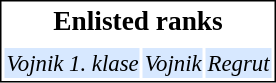<table style="border:1px solid black; background:white; font-size:95%; margin:auto;">
<tr>
<td style="text-align:center;" colspan="4"><big><strong>Enlisted ranks</strong></big></td>
</tr>
<tr align=center>
<td></td>
<td></td>
<td></td>
</tr>
<tr style="text-align:center; background:#d7e8ff;">
<td><em>Vojnik 1. klase</em></td>
<td><em>Vojnik</em></td>
<td><em>Regrut</em></td>
</tr>
</table>
